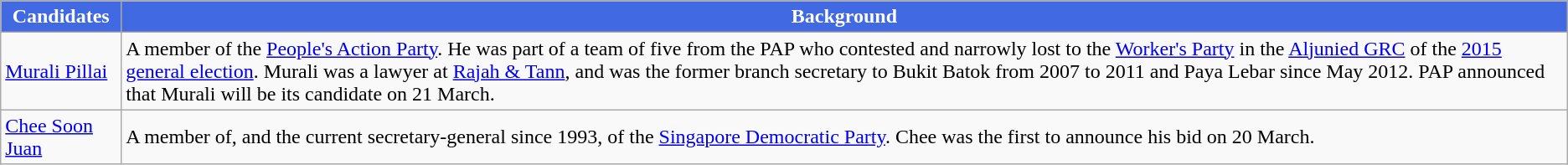<table class="wikitable">
<tr>
<th style="background:RoyalBlue; color: white;">Candidates</th>
<th style="background:RoyalBlue; color: white;">Background</th>
</tr>
<tr>
<td><a href='#'>Murali Pillai</a></td>
<td>A member of the <a href='#'>People's Action Party</a>. He was part of a team of five from the PAP who contested and narrowly lost to the <a href='#'>Worker's Party</a> in the <a href='#'>Aljunied GRC</a> of the <a href='#'>2015 general election</a>. Murali was a lawyer at <a href='#'>Rajah & Tann</a>, and was the former branch secretary to Bukit Batok from 2007 to 2011 and Paya Lebar since May 2012. PAP announced that Murali will be its candidate on 21 March.</td>
</tr>
<tr>
<td><a href='#'>Chee Soon Juan</a></td>
<td>A member of, and the current secretary-general since 1993, of the <a href='#'>Singapore Democratic Party</a>. Chee was the first to announce his bid on 20 March.</td>
</tr>
</table>
